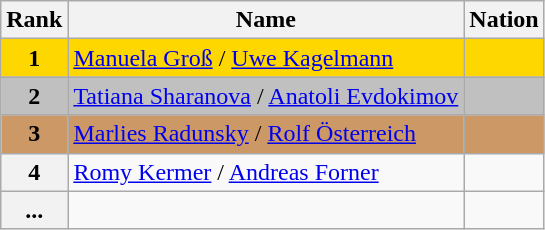<table class="wikitable">
<tr>
<th>Rank</th>
<th>Name</th>
<th>Nation</th>
</tr>
<tr bgcolor="gold">
<td align="center"><strong>1</strong></td>
<td><a href='#'>Manuela Groß</a> / <a href='#'>Uwe Kagelmann</a></td>
<td></td>
</tr>
<tr bgcolor="silver">
<td align="center"><strong>2</strong></td>
<td><a href='#'>Tatiana Sharanova</a> / <a href='#'>Anatoli Evdokimov</a></td>
<td></td>
</tr>
<tr bgcolor="cc9966">
<td align="center"><strong>3</strong></td>
<td><a href='#'>Marlies Radunsky</a> / <a href='#'>Rolf Österreich</a></td>
<td></td>
</tr>
<tr>
<th>4</th>
<td><a href='#'>Romy Kermer</a> / <a href='#'>Andreas Forner</a></td>
<td></td>
</tr>
<tr>
<th>...</th>
<td></td>
<td></td>
</tr>
</table>
